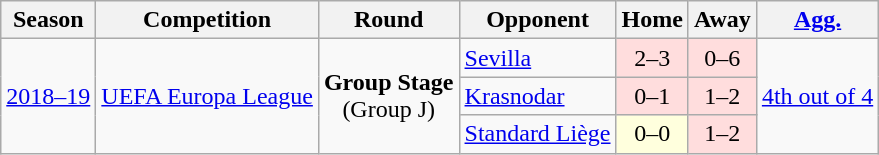<table class="wikitable plainrowheaders">
<tr>
<th>Season</th>
<th>Competition</th>
<th>Round</th>
<th>Opponent</th>
<th>Home</th>
<th>Away</th>
<th><a href='#'>Agg.</a></th>
</tr>
<tr>
<td rowspan="3"><a href='#'>2018–19</a></td>
<td rowspan="3"><a href='#'>UEFA Europa League</a></td>
<td style="text-align:center;" rowspan="3"><strong>Group Stage</strong><br>(Group J)</td>
<td> <a href='#'>Sevilla</a></td>
<td style="text-align:center; background:#fdd;">2–3</td>
<td style="text-align:center; background:#fdd;">0–6</td>
<td style="text-align:center;" rowspan="3"><a href='#'>4th out of 4</a></td>
</tr>
<tr>
<td> <a href='#'>Krasnodar</a></td>
<td style="text-align:center; background:#fdd;">0–1</td>
<td style="text-align:center; background:#fdd;">1–2</td>
</tr>
<tr>
<td> <a href='#'>Standard Liège</a></td>
<td style="text-align:center; background:#ffd;">0–0</td>
<td style="text-align:center; background:#fdd;">1–2</td>
</tr>
</table>
